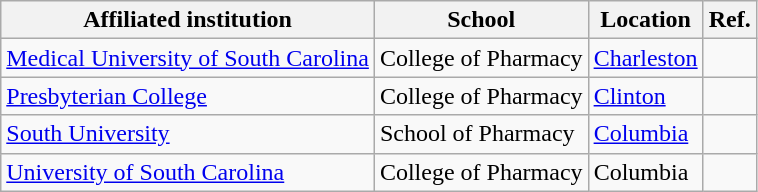<table class="wikitable sortable">
<tr>
<th>Affiliated institution</th>
<th>School</th>
<th>Location</th>
<th>Ref.</th>
</tr>
<tr>
<td><a href='#'>Medical University of South Carolina</a></td>
<td>College of Pharmacy</td>
<td><a href='#'>Charleston</a></td>
<td></td>
</tr>
<tr>
<td><a href='#'>Presbyterian College</a></td>
<td>College of Pharmacy</td>
<td><a href='#'>Clinton</a></td>
<td></td>
</tr>
<tr>
<td><a href='#'>South University</a></td>
<td>School of Pharmacy</td>
<td><a href='#'>Columbia</a></td>
<td></td>
</tr>
<tr>
<td><a href='#'>University of South Carolina</a></td>
<td>College of Pharmacy</td>
<td>Columbia</td>
<td></td>
</tr>
</table>
